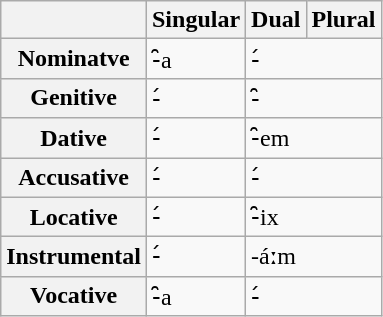<table class="wikitable">
<tr>
<th></th>
<th>Singular</th>
<th>Dual</th>
<th>Plural</th>
</tr>
<tr>
<th>Nominatve</th>
<td>-̑a</td>
<td colspan="2">-́</td>
</tr>
<tr>
<th>Genitive</th>
<td>-́</td>
<td colspan="2">-̑</td>
</tr>
<tr>
<th>Dative</th>
<td>-́</td>
<td colspan="2">-̑em</td>
</tr>
<tr>
<th>Accusative</th>
<td>-́</td>
<td colspan="2">-́</td>
</tr>
<tr>
<th>Locative</th>
<td>-́</td>
<td colspan="2">-̑ix</td>
</tr>
<tr>
<th>Instrumental</th>
<td>-́</td>
<td colspan="2">-áːm</td>
</tr>
<tr>
<th>Vocative</th>
<td>-̑a</td>
<td colspan="2">-́</td>
</tr>
</table>
